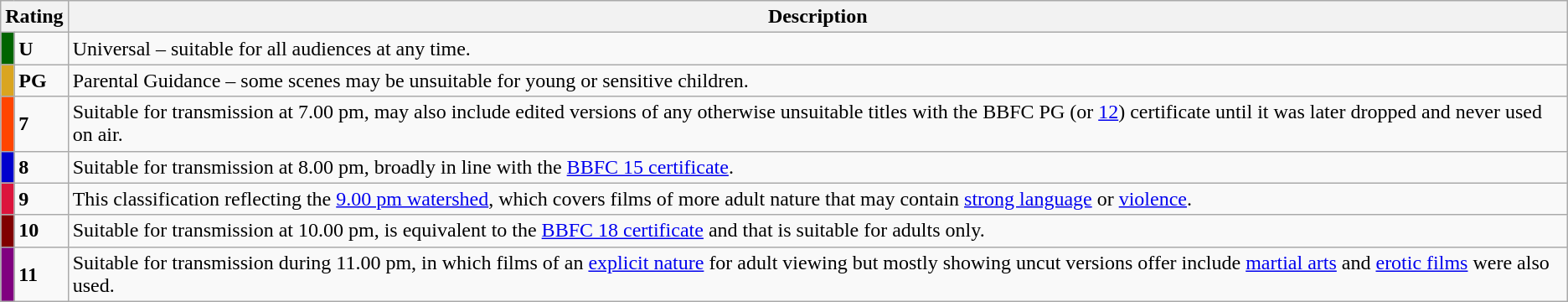<table class="wikitable">
<tr>
<th colspan=2>Rating</th>
<th>Description</th>
</tr>
<tr>
<td bgcolor="darkgreen"></td>
<td><strong>U</strong></td>
<td>Universal – suitable for all audiences at any time.</td>
</tr>
<tr>
<td bgcolor="goldenrod"></td>
<td><strong>PG</strong></td>
<td>Parental Guidance – some scenes may be unsuitable for young or sensitive children.</td>
</tr>
<tr>
<td bgcolor="orangered"></td>
<td><strong>7</strong></td>
<td>Suitable for transmission at 7.00 pm, may also include edited versions of any otherwise unsuitable titles with the BBFC PG (or <a href='#'>12</a>) certificate until it was later dropped and never used on air.</td>
</tr>
<tr>
<td bgcolor="mediumblue"></td>
<td><strong>8</strong></td>
<td>Suitable for transmission at 8.00 pm, broadly in line with the <a href='#'>BBFC 15 certificate</a>.</td>
</tr>
<tr>
<td bgcolor="crimson"></td>
<td><strong>9</strong></td>
<td>This classification reflecting the <a href='#'>9.00 pm watershed</a>, which covers films of more adult nature that may contain <a href='#'>strong language</a> or <a href='#'>violence</a>.</td>
</tr>
<tr>
<td bgcolor="maroon"></td>
<td><strong>10</strong></td>
<td>Suitable for transmission at 10.00 pm, is equivalent to the <a href='#'>BBFC 18 certificate</a> and that is suitable for adults only.</td>
</tr>
<tr>
<td bgcolor="purple"></td>
<td><strong>11</strong></td>
<td>Suitable for transmission during 11.00 pm, in which films of an <a href='#'>explicit nature</a> for adult viewing but mostly showing uncut versions offer include <a href='#'>martial arts</a> and <a href='#'>erotic films</a> were also used.</td>
</tr>
</table>
